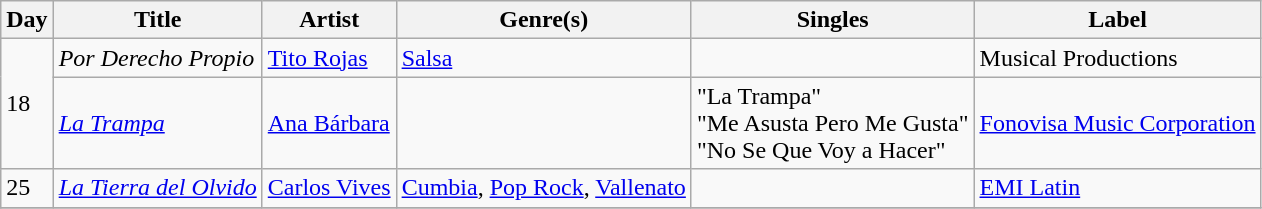<table class="wikitable sortable" style="text-align: left;">
<tr>
<th>Day</th>
<th>Title</th>
<th>Artist</th>
<th>Genre(s)</th>
<th>Singles</th>
<th>Label</th>
</tr>
<tr>
<td rowspan="2">18</td>
<td><em>Por Derecho Propio</em></td>
<td><a href='#'>Tito Rojas</a></td>
<td><a href='#'>Salsa</a></td>
<td></td>
<td>Musical Productions</td>
</tr>
<tr>
<td><em><a href='#'>La Trampa</a></em></td>
<td><a href='#'>Ana Bárbara</a></td>
<td></td>
<td>"La Trampa"<br>"Me Asusta Pero Me Gusta"<br>"No Se Que Voy a Hacer"</td>
<td><a href='#'>Fonovisa Music Corporation</a></td>
</tr>
<tr>
<td>25</td>
<td><em><a href='#'>La Tierra del Olvido</a></em></td>
<td><a href='#'>Carlos Vives</a></td>
<td><a href='#'>Cumbia</a>, <a href='#'>Pop Rock</a>, <a href='#'>Vallenato</a></td>
<td></td>
<td><a href='#'>EMI Latin</a></td>
</tr>
<tr>
</tr>
</table>
